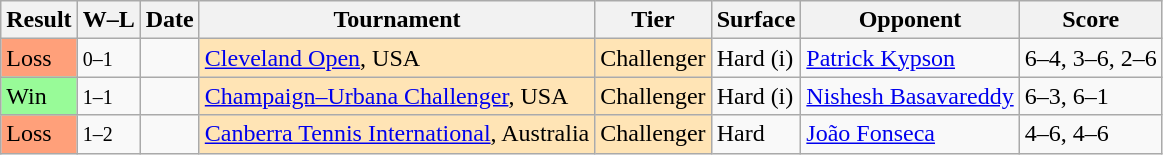<table class="sortable wikitable">
<tr>
<th>Result</th>
<th class="unsortable">W–L</th>
<th>Date</th>
<th>Tournament</th>
<th>Tier</th>
<th>Surface</th>
<th>Opponent</th>
<th class="unsortable">Score</th>
</tr>
<tr>
<td bgcolor=FFA07A>Loss</td>
<td><small>0–1</small></td>
<td><a href='#'></a></td>
<td style="background:moccasin;"><a href='#'>Cleveland Open</a>, USA</td>
<td style="background:moccasin;">Challenger</td>
<td>Hard (i)</td>
<td> <a href='#'>Patrick Kypson</a></td>
<td>6–4, 3–6, 2–6</td>
</tr>
<tr>
<td bgcolor=98FB98>Win</td>
<td><small>1–1</small></td>
<td><a href='#'></a></td>
<td style="background:moccasin;"><a href='#'>Champaign–Urbana Challenger</a>, USA</td>
<td style="background:moccasin;">Challenger</td>
<td>Hard (i)</td>
<td> <a href='#'>Nishesh Basavareddy</a></td>
<td>6–3, 6–1</td>
</tr>
<tr>
<td bgcolor=FFA07A>Loss</td>
<td><small>1–2</small></td>
<td><a href='#'></a></td>
<td style="background:moccasin;"><a href='#'>Canberra Tennis International</a>, Australia</td>
<td style="background:moccasin;">Challenger</td>
<td>Hard</td>
<td> <a href='#'>João Fonseca</a></td>
<td>4–6, 4–6</td>
</tr>
</table>
